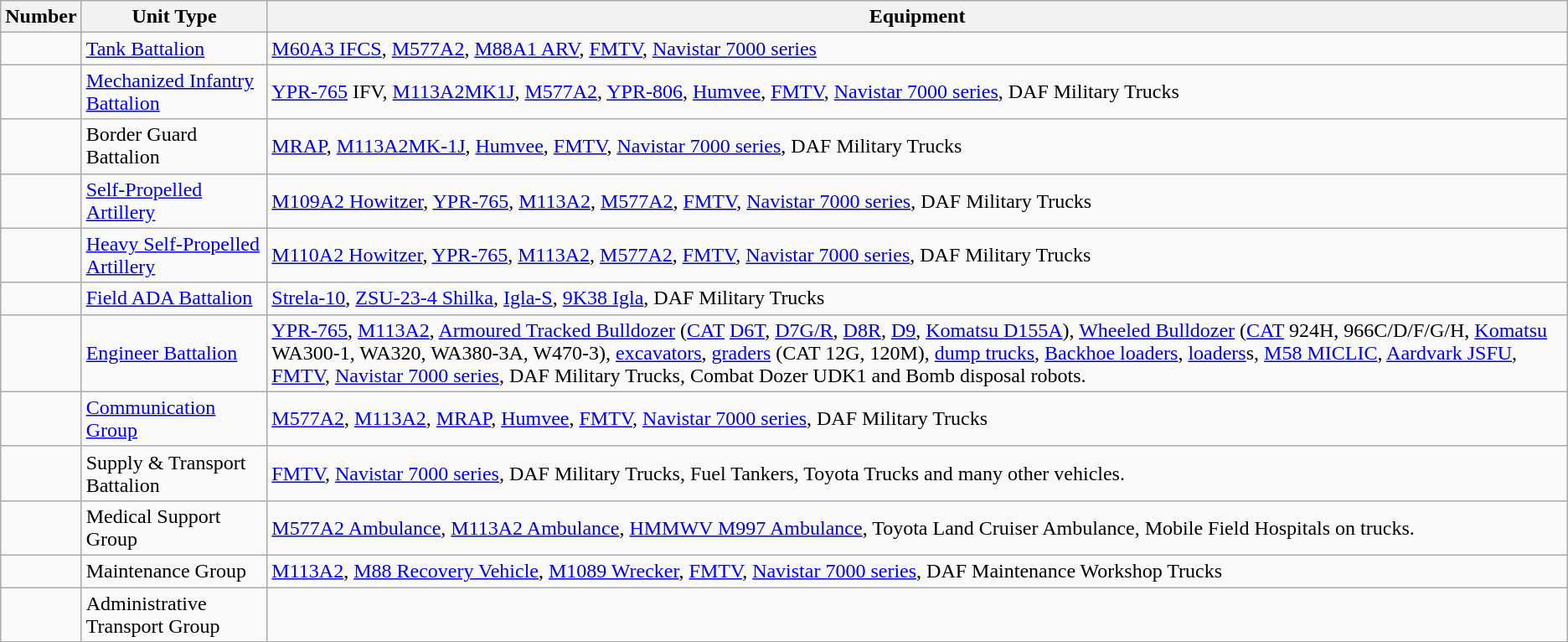<table class="wikitable">
<tr>
<th>Number</th>
<th>Unit Type</th>
<th>Equipment</th>
</tr>
<tr>
<td></td>
<td><a href='#'>Tank Battalion</a></td>
<td><a href='#'>M60A3 IFCS</a>, <a href='#'>M577A2</a>, <a href='#'>M88A1 ARV</a>, <a href='#'>FMTV</a>, <a href='#'>Navistar 7000 series</a></td>
</tr>
<tr>
<td></td>
<td><a href='#'>Mechanized Infantry Battalion</a></td>
<td><a href='#'>YPR-765</a> IFV, <a href='#'>M113A2MK1J</a>, <a href='#'>M577A2</a>, <a href='#'>YPR-806</a>, <a href='#'>Humvee</a>, <a href='#'>FMTV</a>, <a href='#'>Navistar 7000 series</a>, DAF Military Trucks</td>
</tr>
<tr>
<td></td>
<td>Border Guard Battalion</td>
<td><a href='#'>MRAP</a>, <a href='#'>M113A2MK-1J</a>, <a href='#'>Humvee</a>, <a href='#'>FMTV</a>, <a href='#'>Navistar 7000 series</a>, DAF Military Trucks</td>
</tr>
<tr>
<td></td>
<td><a href='#'>Self-Propelled Artillery</a></td>
<td><a href='#'>M109A2 Howitzer</a>, <a href='#'>YPR-765</a>, <a href='#'>M113A2</a>, <a href='#'>M577A2</a>, <a href='#'>FMTV</a>, <a href='#'>Navistar 7000 series</a>, DAF Military Trucks</td>
</tr>
<tr>
<td></td>
<td><a href='#'>Heavy Self-Propelled Artillery</a></td>
<td><a href='#'>M110A2 Howitzer</a>, <a href='#'>YPR-765</a>, <a href='#'>M113A2</a>, <a href='#'>M577A2</a>, <a href='#'>FMTV</a>, <a href='#'>Navistar 7000 series</a>, DAF Military Trucks</td>
</tr>
<tr>
<td></td>
<td><a href='#'>Field ADA Battalion</a></td>
<td><a href='#'>Strela-10</a>, <a href='#'>ZSU-23-4 Shilka</a>, <a href='#'>Igla-S</a>, <a href='#'>9K38 Igla</a>, DAF Military Trucks</td>
</tr>
<tr>
<td></td>
<td><a href='#'>Engineer Battalion</a></td>
<td><a href='#'>YPR-765</a>, <a href='#'>M113A2</a>, <a href='#'>Armoured Tracked Bulldozer</a> (<a href='#'>CAT</a> <a href='#'>D6T</a>, <a href='#'>D7G/R</a>, <a href='#'>D8R</a>, <a href='#'>D9</a>, <a href='#'>Komatsu D155A</a>), <a href='#'>Wheeled Bulldozer</a> (<a href='#'>CAT</a> 924H, 966C/D/F/G/H, <a href='#'>Komatsu</a> WA300-1, WA320, WA380-3A, W470-3), <a href='#'>excavators</a>, <a href='#'>graders</a> (CAT 12G, 120M), <a href='#'>dump trucks</a>, <a href='#'>Backhoe loaders</a>, <a href='#'>loaders</a>s, <a href='#'>M58 MICLIC</a>, <a href='#'>Aardvark JSFU</a>, <a href='#'>FMTV</a>, <a href='#'>Navistar 7000 series</a>, DAF Military Trucks, Combat Dozer UDK1 and Bomb disposal robots.</td>
</tr>
<tr>
<td></td>
<td><a href='#'>Communication Group</a></td>
<td><a href='#'>M577A2</a>, <a href='#'>M113A2</a>, <a href='#'>MRAP</a>, <a href='#'>Humvee</a>, <a href='#'>FMTV</a>, <a href='#'>Navistar 7000 series</a>, DAF Military Trucks</td>
</tr>
<tr>
<td></td>
<td>Supply & Transport Battalion</td>
<td><a href='#'>FMTV</a>, <a href='#'>Navistar 7000 series</a>, DAF Military Trucks, Fuel Tankers, Toyota Trucks and many other vehicles.</td>
</tr>
<tr>
<td></td>
<td>Medical Support Group</td>
<td><a href='#'>M577A2 Ambulance</a>, <a href='#'>M113A2 Ambulance</a>, <a href='#'>HMMWV M997 Ambulance</a>, Toyota Land Cruiser Ambulance, Mobile Field Hospitals on trucks.</td>
</tr>
<tr>
<td></td>
<td>Maintenance Group</td>
<td><a href='#'>M113A2</a>, <a href='#'>M88 Recovery Vehicle</a>, <a href='#'>M1089 Wrecker</a>, <a href='#'>FMTV</a>, <a href='#'>Navistar 7000 series</a>, DAF Maintenance Workshop Trucks</td>
</tr>
<tr>
<td></td>
<td>Administrative Transport Group</td>
<td></td>
</tr>
</table>
